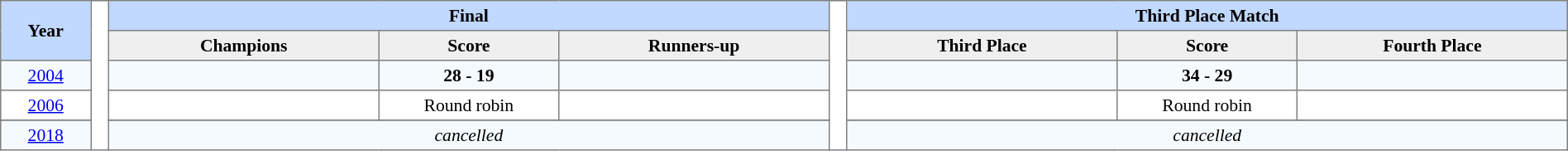<table border=1 style="border-collapse:collapse; font-size:90%;" cellpadding=3 cellspacing=0 width=100%>
<tr bgcolor=#C1D8FF>
<th rowspan=2 width=5%>Year</th>
<th width=1% rowspan=12 bgcolor=ffffff></th>
<th colspan=3>Final</th>
<th width=1% rowspan=12 bgcolor=ffffff></th>
<th colspan=3>Third Place Match</th>
</tr>
<tr bgcolor=#EFEFEF>
<th width=15%>Champions</th>
<th width=10%>Score</th>
<th width=15%>Runners-up</th>
<th width=15%>Third Place</th>
<th width=10%>Score</th>
<th width=15%>Fourth Place</th>
</tr>
<tr align=center bgcolor=#F5FAFF>
<td><a href='#'>2004</a></td>
<td><strong></strong></td>
<td><strong>28 - 19</strong></td>
<td></td>
<td></td>
<td><strong>34 - 29</strong></td>
<td></td>
</tr>
<tr align=center>
<td><a href='#'>2006</a></td>
<td><strong></strong></td>
<td>Round robin</td>
<td></td>
<td></td>
<td>Round robin</td>
<td></td>
</tr>
<tr align=center bgcolor=#F5FAFF>
</tr>
<tr align=center bgcolor=#F5FAFF>
<td><a href='#'>2018</a></td>
<td colspan=3><em>cancelled</em></td>
<td colspan=3><em>cancelled</em></td>
</tr>
</table>
